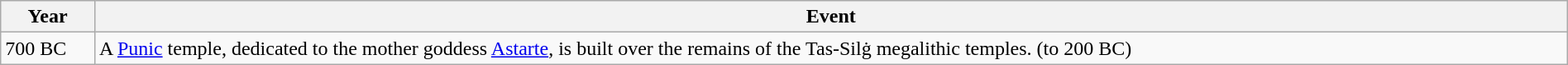<table class="wikitable" width="100%">
<tr>
<th style="width:6%">Year</th>
<th>Event</th>
</tr>
<tr>
<td>700 BC</td>
<td>A <a href='#'>Punic</a> temple, dedicated to the mother goddess <a href='#'>Astarte</a>, is built over the remains of the Tas-Silġ megalithic temples. (to 200 BC)</td>
</tr>
</table>
